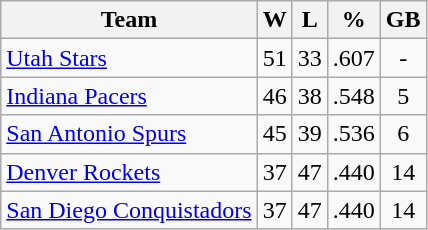<table class="wikitable" style="text-align: center;">
<tr>
<th>Team</th>
<th>W</th>
<th>L</th>
<th>%</th>
<th>GB</th>
</tr>
<tr>
<td align="left"><a href='#'>Utah Stars</a></td>
<td>51</td>
<td>33</td>
<td>.607</td>
<td>-</td>
</tr>
<tr>
<td align="left"><a href='#'>Indiana Pacers</a></td>
<td>46</td>
<td>38</td>
<td>.548</td>
<td>5</td>
</tr>
<tr>
<td align="left"><a href='#'>San Antonio Spurs</a></td>
<td>45</td>
<td>39</td>
<td>.536</td>
<td>6</td>
</tr>
<tr>
<td align="left"><a href='#'>Denver Rockets</a></td>
<td>37</td>
<td>47</td>
<td>.440</td>
<td>14</td>
</tr>
<tr>
<td align="left"><a href='#'>San Diego Conquistadors</a></td>
<td>37</td>
<td>47</td>
<td>.440</td>
<td>14</td>
</tr>
</table>
